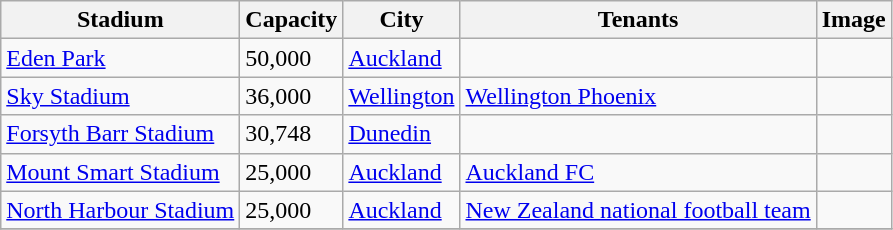<table class="wikitable sortable">
<tr>
<th>Stadium</th>
<th>Capacity</th>
<th>City</th>
<th>Tenants</th>
<th>Image</th>
</tr>
<tr>
<td><a href='#'>Eden Park</a></td>
<td>50,000</td>
<td><a href='#'>Auckland</a></td>
<td></td>
<td></td>
</tr>
<tr>
<td><a href='#'>Sky Stadium</a></td>
<td>36,000</td>
<td><a href='#'>Wellington</a></td>
<td><a href='#'>Wellington Phoenix</a></td>
<td></td>
</tr>
<tr>
<td><a href='#'>Forsyth Barr Stadium</a></td>
<td>30,748</td>
<td><a href='#'>Dunedin</a></td>
<td></td>
<td></td>
</tr>
<tr>
<td><a href='#'>Mount Smart Stadium</a></td>
<td>25,000</td>
<td><a href='#'>Auckland</a></td>
<td><a href='#'>Auckland FC</a></td>
<td></td>
</tr>
<tr>
<td><a href='#'>North Harbour Stadium</a></td>
<td>25,000</td>
<td><a href='#'>Auckland</a></td>
<td><a href='#'>New Zealand national football team</a></td>
<td></td>
</tr>
<tr>
</tr>
</table>
